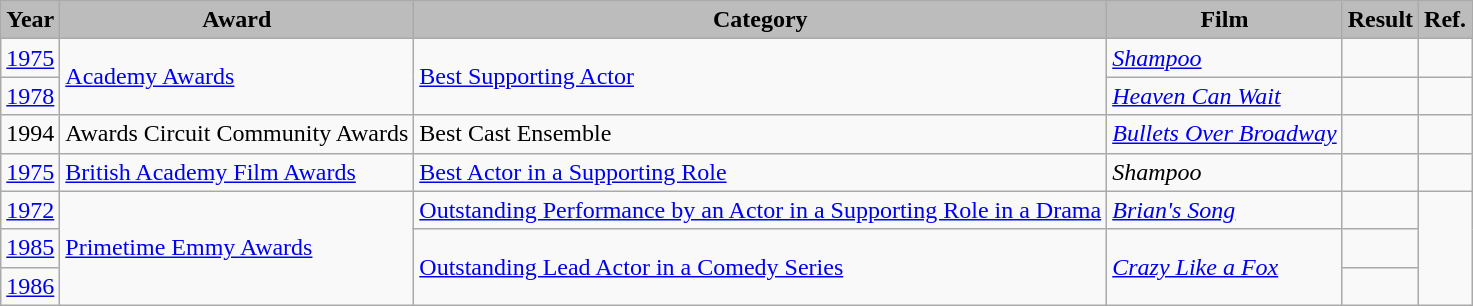<table class="wikitable">
<tr style="background:#b0c4de; text-align:center;">
<th style="background:#bcbcbc;">Year</th>
<th style="background:#bcbcbc;">Award</th>
<th style="background:#bcbcbc;">Category</th>
<th style="background:#bcbcbc;">Film</th>
<th style="background:#bcbcbc;">Result</th>
<th style="background:#bcbcbc;">Ref.</th>
</tr>
<tr>
<td><a href='#'>1975</a></td>
<td rowspan="2"><a href='#'>Academy Awards</a></td>
<td rowspan="2"><a href='#'>Best Supporting Actor</a></td>
<td><em><a href='#'>Shampoo</a></em></td>
<td></td>
<td align="center"></td>
</tr>
<tr>
<td><a href='#'>1978</a></td>
<td><em><a href='#'>Heaven Can Wait</a></em></td>
<td></td>
<td align="center"></td>
</tr>
<tr>
<td>1994</td>
<td>Awards Circuit Community Awards</td>
<td>Best Cast Ensemble</td>
<td><em><a href='#'>Bullets Over Broadway</a></em></td>
<td></td>
<td align="center"></td>
</tr>
<tr>
<td><a href='#'>1975</a></td>
<td><a href='#'>British Academy Film Awards</a></td>
<td><a href='#'>Best Actor in a Supporting Role</a></td>
<td><em>Shampoo</em></td>
<td></td>
<td align="center"></td>
</tr>
<tr>
<td><a href='#'>1972</a></td>
<td rowspan="3"><a href='#'>Primetime Emmy Awards</a></td>
<td><a href='#'>Outstanding Performance by an Actor in a Supporting Role in a Drama</a></td>
<td><em><a href='#'>Brian's Song</a></em></td>
<td></td>
<td align="center" rowspan="3"></td>
</tr>
<tr>
<td><a href='#'>1985</a></td>
<td rowspan="2"><a href='#'>Outstanding Lead Actor in a Comedy Series</a></td>
<td rowspan="2"><em><a href='#'>Crazy Like a Fox</a></em></td>
<td></td>
</tr>
<tr>
<td><a href='#'>1986</a></td>
<td></td>
</tr>
</table>
